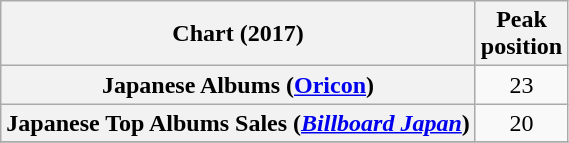<table class="wikitable sortable plainrowheaders" style="text-align:center">
<tr>
<th scope="col">Chart (2017)</th>
<th scope="col">Peak<br>position</th>
</tr>
<tr>
<th scope="row">Japanese Albums (<a href='#'>Oricon</a>)</th>
<td>23</td>
</tr>
<tr>
<th scope="row">Japanese Top Albums Sales (<em><a href='#'>Billboard Japan</a></em>)</th>
<td>20</td>
</tr>
<tr>
</tr>
</table>
